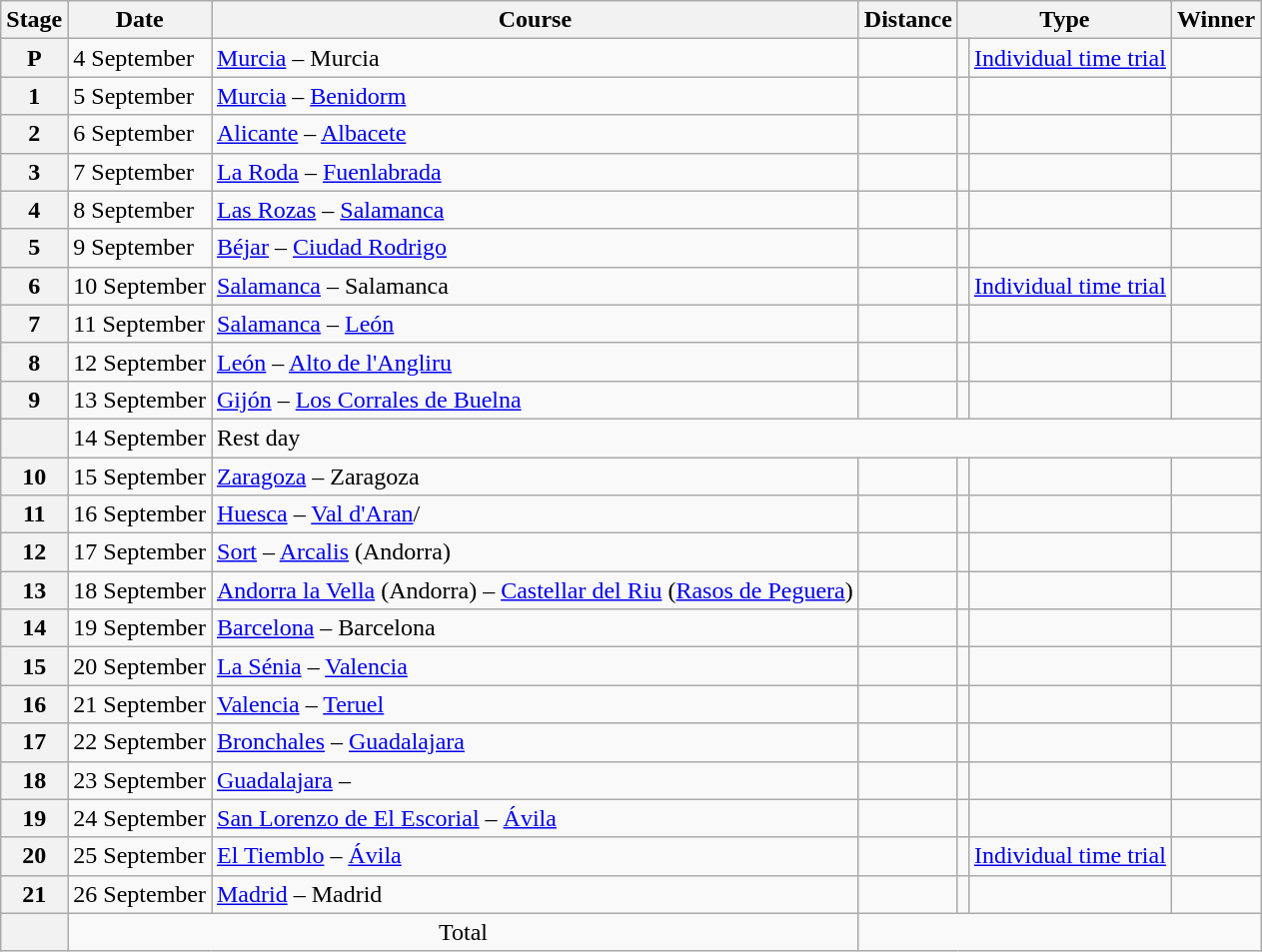<table class="wikitable">
<tr>
<th scope="col">Stage</th>
<th scope="col">Date</th>
<th scope="col">Course</th>
<th scope="col">Distance</th>
<th scope="col" colspan="2">Type</th>
<th scope="col">Winner</th>
</tr>
<tr>
<th scope="row">P</th>
<td>4 September</td>
<td><a href='#'>Murcia</a> – Murcia</td>
<td style="text-align:center;"></td>
<td></td>
<td><a href='#'>Individual time trial</a></td>
<td></td>
</tr>
<tr>
<th scope="row">1</th>
<td>5 September</td>
<td><a href='#'>Murcia</a> – <a href='#'>Benidorm</a></td>
<td style="text-align:center;"></td>
<td></td>
<td></td>
<td></td>
</tr>
<tr>
<th scope="row">2</th>
<td>6 September</td>
<td><a href='#'>Alicante</a> – <a href='#'>Albacete</a></td>
<td style="text-align:center;"></td>
<td></td>
<td></td>
<td></td>
</tr>
<tr>
<th scope="row">3</th>
<td>7 September</td>
<td><a href='#'>La Roda</a> – <a href='#'>Fuenlabrada</a></td>
<td style="text-align:center;"></td>
<td></td>
<td></td>
<td></td>
</tr>
<tr>
<th scope="row">4</th>
<td>8 September</td>
<td><a href='#'>Las Rozas</a> – <a href='#'>Salamanca</a></td>
<td style="text-align:center;"></td>
<td></td>
<td></td>
<td></td>
</tr>
<tr>
<th scope="row">5</th>
<td>9 September</td>
<td><a href='#'>Béjar</a> – <a href='#'>Ciudad Rodrigo</a></td>
<td style="text-align:center;"></td>
<td></td>
<td></td>
<td></td>
</tr>
<tr>
<th scope="row">6</th>
<td>10 September</td>
<td><a href='#'>Salamanca</a> – Salamanca</td>
<td style="text-align:center;"></td>
<td></td>
<td><a href='#'>Individual time trial</a></td>
<td></td>
</tr>
<tr>
<th scope="row">7</th>
<td>11 September</td>
<td><a href='#'>Salamanca</a> – <a href='#'>León</a></td>
<td style="text-align:center;"></td>
<td></td>
<td></td>
<td></td>
</tr>
<tr>
<th scope="row">8</th>
<td>12 September</td>
<td><a href='#'>León</a> – <a href='#'>Alto de l'Angliru</a></td>
<td style="text-align:center;"></td>
<td></td>
<td></td>
<td></td>
</tr>
<tr>
<th scope="row">9</th>
<td>13 September</td>
<td><a href='#'>Gijón</a> – <a href='#'>Los Corrales de Buelna</a></td>
<td style="text-align:center;"></td>
<td></td>
<td></td>
<td></td>
</tr>
<tr>
<th scope="row"></th>
<td>14 September</td>
<td colspan="5">Rest day</td>
</tr>
<tr>
<th scope="row">10</th>
<td>15 September</td>
<td><a href='#'>Zaragoza</a> – Zaragoza</td>
<td style="text-align:center;"></td>
<td></td>
<td></td>
<td></td>
</tr>
<tr>
<th scope="row">11</th>
<td>16 September</td>
<td><a href='#'>Huesca</a> – <a href='#'>Val d'Aran</a>/</td>
<td style="text-align:center;"></td>
<td></td>
<td></td>
<td></td>
</tr>
<tr>
<th scope="row">12</th>
<td>17 September</td>
<td><a href='#'>Sort</a> – <a href='#'>Arcalis</a> (Andorra)</td>
<td style="text-align:center;"></td>
<td></td>
<td></td>
<td></td>
</tr>
<tr>
<th scope="row">13</th>
<td>18 September</td>
<td><a href='#'>Andorra la Vella</a> (Andorra) – <a href='#'>Castellar del Riu</a> (<a href='#'>Rasos de Peguera</a>)</td>
<td style="text-align:center;"></td>
<td></td>
<td></td>
<td></td>
</tr>
<tr>
<th scope="row">14</th>
<td>19 September</td>
<td><a href='#'>Barcelona</a> – Barcelona</td>
<td style="text-align:center;"></td>
<td></td>
<td></td>
<td></td>
</tr>
<tr>
<th scope="row">15</th>
<td>20 September</td>
<td><a href='#'>La Sénia</a> – <a href='#'>Valencia</a></td>
<td style="text-align:center;"></td>
<td></td>
<td></td>
<td></td>
</tr>
<tr>
<th scope="row">16</th>
<td>21 September</td>
<td><a href='#'>Valencia</a> – <a href='#'>Teruel</a></td>
<td style="text-align:center;"></td>
<td></td>
<td></td>
<td></td>
</tr>
<tr>
<th scope="row">17</th>
<td>22 September</td>
<td><a href='#'>Bronchales</a> – <a href='#'>Guadalajara</a></td>
<td style="text-align:center;"></td>
<td></td>
<td></td>
<td></td>
</tr>
<tr>
<th scope="row">18</th>
<td>23 September</td>
<td><a href='#'>Guadalajara</a> – </td>
<td style="text-align:center;"></td>
<td></td>
<td></td>
<td></td>
</tr>
<tr>
<th scope="row">19</th>
<td>24 September</td>
<td><a href='#'>San Lorenzo de El Escorial</a> – <a href='#'>Ávila</a></td>
<td style="text-align:center;"></td>
<td></td>
<td></td>
<td></td>
</tr>
<tr>
<th scope="row">20</th>
<td>25 September</td>
<td><a href='#'>El Tiemblo</a> – <a href='#'>Ávila</a></td>
<td style="text-align:center;"></td>
<td></td>
<td><a href='#'>Individual time trial</a></td>
<td></td>
</tr>
<tr>
<th scope="row">21</th>
<td>26 September</td>
<td><a href='#'>Madrid</a> – Madrid</td>
<td style="text-align:center;"></td>
<td></td>
<td></td>
<td></td>
</tr>
<tr>
<th scope="row"></th>
<td colspan="2" style="text-align:center">Total</td>
<td colspan="5" style="text-align:center"></td>
</tr>
</table>
